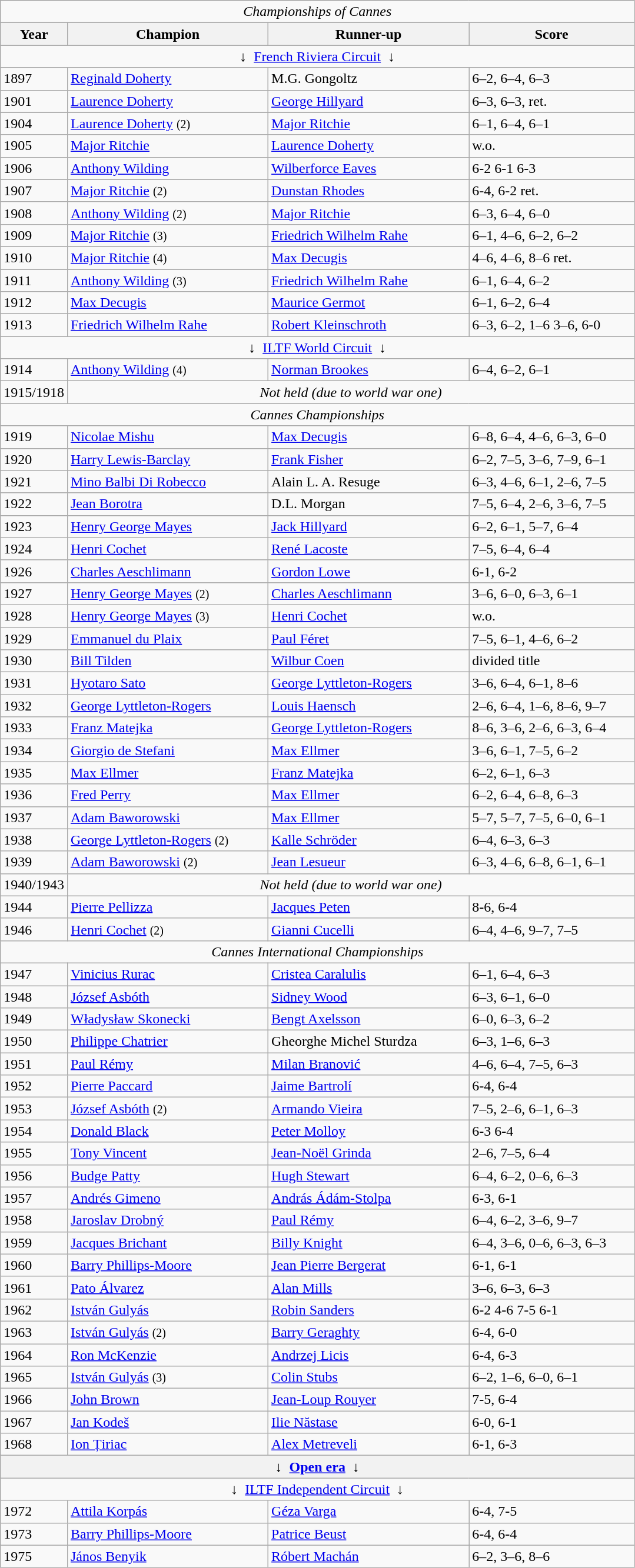<table class="wikitable">
<tr>
<td colspan=4 align=center><em>Championships of Cannes</em></td>
</tr>
<tr>
<th style="width:60px;">Year</th>
<th style="width:220px;">Champion</th>
<th style="width:220px;">Runner-up</th>
<th style="width:180px;">Score</th>
</tr>
<tr>
<td colspan=4 align=center>↓  <a href='#'>French Riviera Circuit</a>  ↓</td>
</tr>
<tr>
<td>1897</td>
<td> <a href='#'>Reginald Doherty</a></td>
<td> M.G. Gongoltz</td>
<td>6–2, 6–4, 6–3</td>
</tr>
<tr>
<td>1901</td>
<td> <a href='#'>Laurence Doherty</a></td>
<td> <a href='#'>George Hillyard</a></td>
<td>6–3, 6–3, ret.</td>
</tr>
<tr>
<td>1904</td>
<td> <a href='#'>Laurence Doherty</a> <small>(2)</small></td>
<td> <a href='#'>Major Ritchie</a></td>
<td>6–1, 6–4, 6–1</td>
</tr>
<tr>
<td>1905</td>
<td> <a href='#'>Major Ritchie</a></td>
<td> <a href='#'>Laurence Doherty</a></td>
<td>w.o.</td>
</tr>
<tr>
<td>1906</td>
<td> <a href='#'>Anthony Wilding</a></td>
<td> <a href='#'>Wilberforce Eaves</a></td>
<td>6-2 6-1 6-3</td>
</tr>
<tr>
<td>1907</td>
<td> <a href='#'>Major Ritchie</a> <small>(2)</small></td>
<td> <a href='#'>Dunstan Rhodes</a></td>
<td>6-4, 6-2 ret.</td>
</tr>
<tr>
<td>1908</td>
<td> <a href='#'>Anthony Wilding</a> <small>(2)</small></td>
<td> <a href='#'>Major Ritchie</a></td>
<td>6–3, 6–4, 6–0</td>
</tr>
<tr>
<td>1909</td>
<td> <a href='#'>Major Ritchie</a> <small>(3)</small></td>
<td> <a href='#'>Friedrich Wilhelm Rahe</a></td>
<td>6–1, 4–6, 6–2, 6–2</td>
</tr>
<tr>
<td>1910</td>
<td> <a href='#'>Major Ritchie</a> <small>(4)</small></td>
<td> <a href='#'>Max Decugis</a></td>
<td>4–6, 4–6, 8–6 ret.</td>
</tr>
<tr>
<td>1911</td>
<td> <a href='#'>Anthony Wilding</a> <small>(3)</small></td>
<td> <a href='#'>Friedrich Wilhelm Rahe</a></td>
<td>6–1, 6–4, 6–2</td>
</tr>
<tr>
<td>1912</td>
<td> <a href='#'>Max Decugis</a></td>
<td> <a href='#'>Maurice Germot</a></td>
<td>6–1, 6–2, 6–4</td>
</tr>
<tr>
<td>1913</td>
<td> <a href='#'>Friedrich Wilhelm Rahe</a></td>
<td> <a href='#'>Robert Kleinschroth</a></td>
<td>6–3, 6–2, 1–6 3–6, 6-0</td>
</tr>
<tr>
<td colspan=4 align=center>↓  <a href='#'>ILTF World Circuit</a>  ↓</td>
</tr>
<tr>
<td>1914</td>
<td> <a href='#'>Anthony Wilding</a> <small>(4)</small></td>
<td> <a href='#'>Norman Brookes</a></td>
<td>6–4, 6–2, 6–1</td>
</tr>
<tr>
<td>1915/1918</td>
<td colspan=4 align=center><em>Not held (due to world war one)</em></td>
</tr>
<tr>
<td colspan=4 align=center><em>Cannes Championships</em></td>
</tr>
<tr>
<td>1919</td>
<td> <a href='#'>Nicolae Mishu</a></td>
<td> <a href='#'>Max Decugis</a></td>
<td>6–8, 6–4, 4–6, 6–3, 6–0</td>
</tr>
<tr>
<td>1920</td>
<td> <a href='#'>Harry Lewis-Barclay</a></td>
<td> <a href='#'>Frank Fisher</a></td>
<td>6–2, 7–5, 3–6, 7–9, 6–1</td>
</tr>
<tr>
<td>1921</td>
<td> <a href='#'>Mino Balbi Di Robecco</a></td>
<td> Alain L. A. Resuge</td>
<td>6–3, 4–6, 6–1, 2–6, 7–5</td>
</tr>
<tr>
<td>1922</td>
<td> <a href='#'>Jean Borotra</a></td>
<td> D.L. Morgan</td>
<td>7–5, 6–4, 2–6, 3–6, 7–5</td>
</tr>
<tr>
<td>1923</td>
<td>  <a href='#'>Henry George Mayes</a></td>
<td> <a href='#'>Jack Hillyard</a></td>
<td>6–2, 6–1, 5–7, 6–4</td>
</tr>
<tr>
<td>1924</td>
<td> <a href='#'>Henri Cochet</a></td>
<td> <a href='#'>René Lacoste</a></td>
<td>7–5, 6–4, 6–4</td>
</tr>
<tr>
<td>1926</td>
<td> <a href='#'>Charles Aeschlimann</a></td>
<td> <a href='#'>Gordon Lowe</a></td>
<td>6-1, 6-2</td>
</tr>
<tr>
<td>1927</td>
<td>  <a href='#'>Henry George Mayes</a> <small>(2)</small></td>
<td> <a href='#'>Charles Aeschlimann</a></td>
<td>3–6, 6–0, 6–3, 6–1</td>
</tr>
<tr>
<td>1928</td>
<td>  <a href='#'>Henry George Mayes</a> <small>(3)</small></td>
<td> <a href='#'>Henri Cochet</a></td>
<td>w.o.</td>
</tr>
<tr>
<td>1929</td>
<td> <a href='#'>Emmanuel du Plaix</a></td>
<td> <a href='#'>Paul Féret</a></td>
<td>7–5, 6–1, 4–6, 6–2</td>
</tr>
<tr>
<td>1930</td>
<td> <a href='#'>Bill Tilden</a></td>
<td> <a href='#'>Wilbur Coen</a></td>
<td>divided title</td>
</tr>
<tr>
<td>1931</td>
<td>  <a href='#'>Hyotaro Sato</a></td>
<td> <a href='#'>George Lyttleton-Rogers</a></td>
<td>3–6, 6–4, 6–1, 8–6</td>
</tr>
<tr>
<td>1932</td>
<td> <a href='#'>George Lyttleton-Rogers</a></td>
<td> <a href='#'>Louis Haensch</a></td>
<td>2–6, 6–4, 1–6, 8–6, 9–7</td>
</tr>
<tr>
<td>1933</td>
<td> <a href='#'>Franz Matejka</a></td>
<td> <a href='#'>George Lyttleton-Rogers</a></td>
<td>8–6, 3–6, 2–6, 6–3, 6–4</td>
</tr>
<tr>
<td>1934</td>
<td> <a href='#'>Giorgio de Stefani</a></td>
<td> <a href='#'>Max Ellmer</a></td>
<td>3–6, 6–1, 7–5, 6–2</td>
</tr>
<tr>
<td>1935</td>
<td> <a href='#'>Max Ellmer</a></td>
<td> <a href='#'>Franz Matejka</a></td>
<td>6–2, 6–1, 6–3</td>
</tr>
<tr>
<td>1936</td>
<td> <a href='#'>Fred Perry</a></td>
<td> <a href='#'>Max Ellmer</a></td>
<td>6–2, 6–4, 6–8, 6–3</td>
</tr>
<tr>
<td>1937</td>
<td> <a href='#'>Adam Baworowski</a></td>
<td> <a href='#'>Max Ellmer</a></td>
<td>5–7, 5–7, 7–5, 6–0, 6–1</td>
</tr>
<tr>
<td>1938</td>
<td> <a href='#'>George Lyttleton-Rogers</a> <small>(2)</small></td>
<td> <a href='#'>Kalle Schröder</a></td>
<td>6–4, 6–3, 6–3</td>
</tr>
<tr>
<td>1939</td>
<td> <a href='#'>Adam Baworowski</a> <small>(2)</small></td>
<td> <a href='#'>Jean Lesueur</a></td>
<td>6–3, 4–6, 6–8, 6–1, 6–1</td>
</tr>
<tr>
<td>1940/1943</td>
<td colspan=3 align=center><em>Not held (due to world war one)</em></td>
</tr>
<tr>
<td>1944</td>
<td> <a href='#'>Pierre Pellizza</a></td>
<td> <a href='#'>Jacques Peten</a></td>
<td>8-6, 6-4</td>
</tr>
<tr>
<td>1946</td>
<td> <a href='#'>Henri Cochet</a> <small>(2)</small></td>
<td> <a href='#'>Gianni Cucelli</a></td>
<td>6–4, 4–6, 9–7, 7–5</td>
</tr>
<tr>
<td colspan=4 align=center><em>Cannes International Championships</em></td>
</tr>
<tr>
<td>1947</td>
<td> <a href='#'>Vinicius Rurac</a></td>
<td> <a href='#'>Cristea Caralulis</a></td>
<td>6–1, 6–4, 6–3</td>
</tr>
<tr>
<td>1948</td>
<td> <a href='#'>József Asbóth</a></td>
<td> <a href='#'>Sidney Wood</a></td>
<td>6–3, 6–1, 6–0</td>
</tr>
<tr>
<td>1949</td>
<td> <a href='#'>Władysław Skonecki</a></td>
<td> <a href='#'>Bengt Axelsson</a></td>
<td>6–0, 6–3, 6–2</td>
</tr>
<tr>
<td>1950</td>
<td> <a href='#'>Philippe Chatrier</a></td>
<td> Gheorghe Michel Sturdza</td>
<td>6–3, 1–6, 6–3</td>
</tr>
<tr>
<td>1951</td>
<td> <a href='#'>Paul Rémy</a></td>
<td> <a href='#'>Milan Branović</a></td>
<td>4–6, 6–4, 7–5, 6–3</td>
</tr>
<tr>
<td>1952</td>
<td> <a href='#'>Pierre Paccard</a></td>
<td> <a href='#'>Jaime Bartrolí</a></td>
<td>6-4, 6-4</td>
</tr>
<tr>
<td>1953</td>
<td> <a href='#'>József Asbóth</a> <small>(2)</small></td>
<td> <a href='#'>Armando Vieira</a></td>
<td>7–5, 2–6, 6–1, 6–3</td>
</tr>
<tr>
<td>1954</td>
<td> <a href='#'>Donald Black</a></td>
<td> <a href='#'>Peter Molloy</a></td>
<td>6-3 6-4</td>
</tr>
<tr>
<td>1955</td>
<td> <a href='#'>Tony Vincent</a></td>
<td> <a href='#'>Jean-Noël Grinda</a></td>
<td>2–6, 7–5, 6–4</td>
</tr>
<tr>
<td>1956</td>
<td> <a href='#'>Budge Patty</a></td>
<td> <a href='#'>Hugh Stewart</a></td>
<td>6–4, 6–2, 0–6, 6–3</td>
</tr>
<tr>
<td>1957</td>
<td> <a href='#'>Andrés Gimeno</a></td>
<td> <a href='#'>András Ádám-Stolpa</a></td>
<td>6-3, 6-1</td>
</tr>
<tr>
<td>1958</td>
<td> <a href='#'>Jaroslav Drobný</a></td>
<td> <a href='#'>Paul Rémy</a></td>
<td>6–4, 6–2, 3–6, 9–7</td>
</tr>
<tr>
<td>1959</td>
<td> <a href='#'>Jacques Brichant</a></td>
<td> <a href='#'>Billy Knight</a></td>
<td>6–4, 3–6, 0–6, 6–3, 6–3</td>
</tr>
<tr>
<td>1960</td>
<td> <a href='#'>Barry Phillips-Moore</a></td>
<td> <a href='#'>Jean Pierre Bergerat</a></td>
<td>6-1, 6-1</td>
</tr>
<tr>
<td>1961</td>
<td> <a href='#'>Pato Álvarez</a></td>
<td> <a href='#'>Alan Mills</a></td>
<td>3–6, 6–3, 6–3</td>
</tr>
<tr>
<td>1962</td>
<td> <a href='#'>István Gulyás</a></td>
<td> <a href='#'>Robin Sanders</a></td>
<td>6-2 4-6 7-5 6-1</td>
</tr>
<tr>
<td>1963</td>
<td> <a href='#'>István Gulyás</a> <small>(2)</small></td>
<td> <a href='#'>Barry Geraghty</a></td>
<td>6-4, 6-0</td>
</tr>
<tr>
<td>1964</td>
<td> <a href='#'>Ron McKenzie</a></td>
<td> <a href='#'>Andrzej Licis</a></td>
<td>6-4, 6-3</td>
</tr>
<tr>
<td>1965</td>
<td> <a href='#'>István Gulyás</a> <small>(3)</small></td>
<td> <a href='#'>Colin Stubs</a></td>
<td>6–2, 1–6, 6–0, 6–1</td>
</tr>
<tr>
<td>1966</td>
<td> <a href='#'>John Brown</a></td>
<td> <a href='#'>Jean-Loup Rouyer</a></td>
<td>7-5, 6-4</td>
</tr>
<tr>
<td>1967</td>
<td> <a href='#'>Jan Kodeš</a></td>
<td> <a href='#'>Ilie Năstase</a></td>
<td>6-0, 6-1</td>
</tr>
<tr>
<td>1968</td>
<td> <a href='#'>Ion Țiriac</a></td>
<td> <a href='#'>Alex Metreveli</a></td>
<td>6-1, 6-3</td>
</tr>
<tr>
<th colspan=4 align=center>↓  <a href='#'>Open era</a>  ↓</th>
</tr>
<tr>
<td colspan=4 align=center>↓  <a href='#'>ILTF Independent Circuit</a>  ↓</td>
</tr>
<tr>
<td>1972</td>
<td> <a href='#'>Attila Korpás</a></td>
<td> <a href='#'>Géza Varga</a></td>
<td>6-4, 7-5</td>
</tr>
<tr>
<td>1973</td>
<td> <a href='#'>Barry Phillips-Moore</a></td>
<td> <a href='#'>Patrice Beust</a></td>
<td>6-4, 6-4</td>
</tr>
<tr>
<td>1975</td>
<td> <a href='#'>János Benyik</a></td>
<td> <a href='#'>Róbert Machán</a></td>
<td>6–2, 3–6, 8–6</td>
</tr>
</table>
